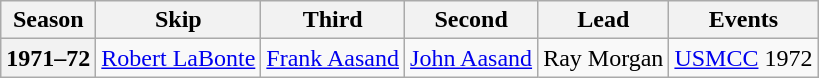<table class="wikitable">
<tr>
<th scope="col">Season</th>
<th scope="col">Skip</th>
<th scope="col">Third</th>
<th scope="col">Second</th>
<th scope="col">Lead</th>
<th scope="col">Events</th>
</tr>
<tr>
<th scope="row">1971–72</th>
<td><a href='#'>Robert LaBonte</a></td>
<td><a href='#'>Frank Aasand</a></td>
<td><a href='#'>John Aasand</a></td>
<td>Ray Morgan</td>
<td><a href='#'>USMCC</a> 1972 <br> </td>
</tr>
</table>
